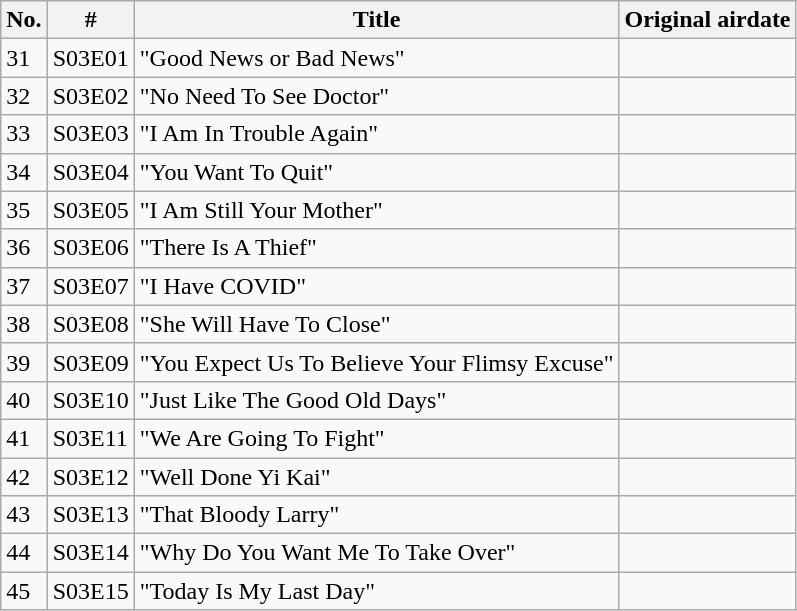<table class="wikitable">
<tr>
<th>No.</th>
<th>#</th>
<th>Title</th>
<th>Original airdate</th>
</tr>
<tr>
<td>31</td>
<td>S03E01</td>
<td>"Good News or Bad News"</td>
<td></td>
</tr>
<tr>
<td>32</td>
<td>S03E02</td>
<td>"No Need To See Doctor"</td>
<td></td>
</tr>
<tr>
<td>33</td>
<td>S03E03</td>
<td>"I Am In Trouble Again"</td>
<td></td>
</tr>
<tr>
<td>34</td>
<td>S03E04</td>
<td>"You Want To Quit"</td>
<td></td>
</tr>
<tr>
<td>35</td>
<td>S03E05</td>
<td>"I Am Still Your Mother"</td>
<td></td>
</tr>
<tr>
<td>36</td>
<td>S03E06</td>
<td>"There Is A Thief"</td>
<td></td>
</tr>
<tr>
<td>37</td>
<td>S03E07</td>
<td>"I Have COVID"</td>
<td></td>
</tr>
<tr>
<td>38</td>
<td>S03E08</td>
<td>"She Will Have To Close"</td>
<td></td>
</tr>
<tr>
<td>39</td>
<td>S03E09</td>
<td>"You Expect Us To Believe Your Flimsy Excuse"</td>
<td></td>
</tr>
<tr>
<td>40</td>
<td>S03E10</td>
<td>"Just Like The Good Old Days"</td>
<td></td>
</tr>
<tr>
<td>41</td>
<td>S03E11</td>
<td>"We Are Going To Fight"</td>
<td></td>
</tr>
<tr>
<td>42</td>
<td>S03E12</td>
<td>"Well Done Yi Kai"</td>
<td></td>
</tr>
<tr>
<td>43</td>
<td>S03E13</td>
<td>"That Bloody Larry"</td>
<td></td>
</tr>
<tr>
<td>44</td>
<td>S03E14</td>
<td>"Why Do You Want Me To Take Over"</td>
<td></td>
</tr>
<tr>
<td>45</td>
<td>S03E15</td>
<td>"Today Is My Last Day"</td>
<td></td>
</tr>
</table>
